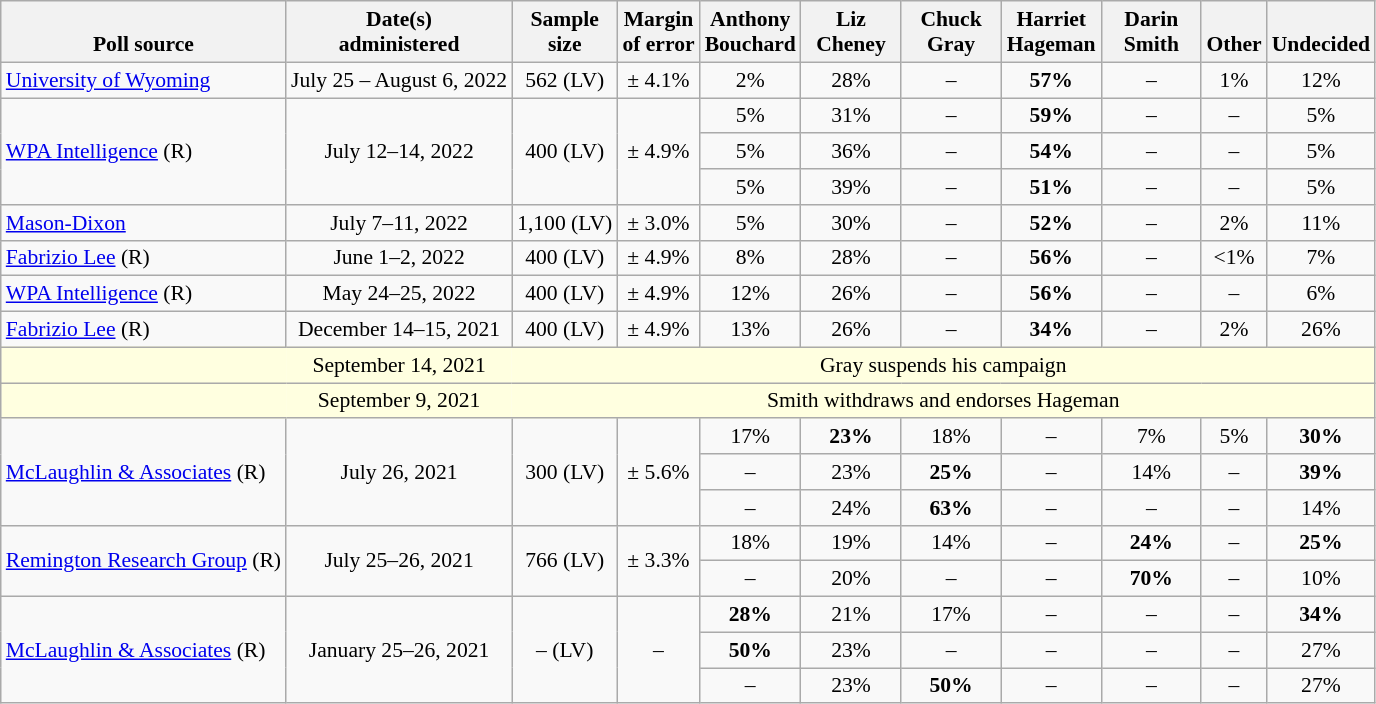<table class="wikitable" style="font-size:90%;text-align:center;">
<tr valign=bottom>
<th>Poll source</th>
<th>Date(s)<br>administered</th>
<th>Sample<br>size</th>
<th>Margin<br>of error</th>
<th style="width:60px;">Anthony<br>Bouchard</th>
<th style="width:60px;">Liz<br>Cheney</th>
<th style="width:60px;">Chuck<br>Gray</th>
<th style="width:60px;">Harriet<br>Hageman</th>
<th style="width:60px;">Darin<br>Smith</th>
<th>Other</th>
<th>Undecided</th>
</tr>
<tr>
<td style="text-align:left;"><a href='#'>University of Wyoming</a></td>
<td>July 25 – August 6, 2022</td>
<td>562 (LV)</td>
<td>± 4.1%</td>
<td>2%</td>
<td>28%</td>
<td>–</td>
<td><strong>57%</strong></td>
<td>–</td>
<td>1%</td>
<td>12%</td>
</tr>
<tr>
<td style="text-align:left;" rowspan="3"><a href='#'>WPA Intelligence</a> (R)</td>
<td rowspan="3">July 12–14, 2022</td>
<td rowspan="3">400 (LV)</td>
<td rowspan="3">± 4.9%</td>
<td>5%</td>
<td>31%</td>
<td>–</td>
<td><strong>59%</strong></td>
<td>–</td>
<td>–</td>
<td>5%</td>
</tr>
<tr>
<td>5%</td>
<td>36%</td>
<td>–</td>
<td><strong>54%</strong></td>
<td>–</td>
<td>–</td>
<td>5%</td>
</tr>
<tr>
<td>5%</td>
<td>39%</td>
<td>–</td>
<td><strong>51%</strong></td>
<td>–</td>
<td>–</td>
<td>5%</td>
</tr>
<tr>
<td style="text-align:left;"><a href='#'>Mason-Dixon</a></td>
<td>July 7–11, 2022</td>
<td>1,100 (LV)</td>
<td>± 3.0%</td>
<td>5%</td>
<td>30%</td>
<td>–</td>
<td><strong>52%</strong></td>
<td>–</td>
<td>2%</td>
<td>11%</td>
</tr>
<tr>
<td style="text-align:left;"><a href='#'>Fabrizio Lee</a> (R)</td>
<td>June 1–2, 2022</td>
<td>400 (LV)</td>
<td>± 4.9%</td>
<td>8%</td>
<td>28%</td>
<td>–</td>
<td><strong>56%</strong></td>
<td>–</td>
<td><1%</td>
<td>7%</td>
</tr>
<tr>
<td style="text-align:left;"><a href='#'>WPA Intelligence</a> (R)</td>
<td>May 24–25, 2022</td>
<td>400 (LV)</td>
<td>± 4.9%</td>
<td>12%</td>
<td>26%</td>
<td>–</td>
<td><strong>56%</strong></td>
<td>–</td>
<td>–</td>
<td>6%</td>
</tr>
<tr>
<td style="text-align:left;"><a href='#'>Fabrizio Lee</a> (R)</td>
<td>December 14–15, 2021</td>
<td>400 (LV)</td>
<td>± 4.9%</td>
<td>13%</td>
<td>26%</td>
<td>–</td>
<td><strong>34%</strong></td>
<td>–</td>
<td>2%</td>
<td>26%</td>
</tr>
<tr style="background:lightyellow;">
<td style="border-right-style:hidden; background:lightyellow;"></td>
<td style="border-right-style:hidden; ">September 14, 2021</td>
<td colspan="17">Gray suspends his campaign</td>
</tr>
<tr style="background:lightyellow;">
<td style="border-right-style:hidden; background:lightyellow;"></td>
<td style="border-right-style:hidden; ">September 9, 2021</td>
<td colspan="17">Smith withdraws and endorses Hageman</td>
</tr>
<tr>
<td style="text-align:left;" rowspan="3"><a href='#'>McLaughlin & Associates</a> (R)</td>
<td rowspan="3">July 26, 2021</td>
<td rowspan="3">300 (LV)</td>
<td rowspan="3">± 5.6%</td>
<td>17%</td>
<td><strong>23%</strong></td>
<td>18%</td>
<td>–</td>
<td>7%</td>
<td>5%</td>
<td><strong>30%</strong></td>
</tr>
<tr>
<td>–</td>
<td>23%</td>
<td><strong>25%</strong></td>
<td>–</td>
<td>14%</td>
<td>–</td>
<td><strong>39%</strong></td>
</tr>
<tr>
<td>–</td>
<td>24%</td>
<td><strong>63%</strong></td>
<td>–</td>
<td>–</td>
<td>–</td>
<td>14%</td>
</tr>
<tr>
<td style="text-align:left;" rowspan="2"><a href='#'>Remington Research Group</a> (R)</td>
<td rowspan="2">July 25–26, 2021</td>
<td rowspan="2">766 (LV)</td>
<td rowspan="2">± 3.3%</td>
<td>18%</td>
<td>19%</td>
<td>14%</td>
<td>–</td>
<td><strong>24%</strong></td>
<td>–</td>
<td><strong>25%</strong></td>
</tr>
<tr>
<td>–</td>
<td>20%</td>
<td>–</td>
<td>–</td>
<td><strong>70%</strong></td>
<td>–</td>
<td>10%</td>
</tr>
<tr>
<td style="text-align:left;" rowspan="3"><a href='#'>McLaughlin & Associates</a> (R)</td>
<td rowspan="3">January 25–26, 2021</td>
<td rowspan="3">– (LV)</td>
<td rowspan="3">–</td>
<td><strong>28%</strong></td>
<td>21%</td>
<td>17%</td>
<td>–</td>
<td>–</td>
<td>–</td>
<td><strong>34%</strong></td>
</tr>
<tr>
<td><strong>50%</strong></td>
<td>23%</td>
<td>–</td>
<td>–</td>
<td>–</td>
<td>–</td>
<td>27%</td>
</tr>
<tr>
<td>–</td>
<td>23%</td>
<td><strong>50%</strong></td>
<td>–</td>
<td>–</td>
<td>–</td>
<td>27%</td>
</tr>
</table>
